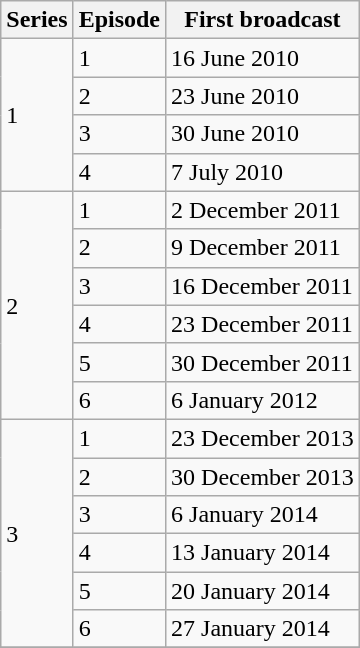<table class="wikitable">
<tr>
<th>Series</th>
<th>Episode</th>
<th>First broadcast</th>
</tr>
<tr>
<td rowspan="4">1</td>
<td>1</td>
<td>16 June 2010</td>
</tr>
<tr>
<td>2</td>
<td>23 June 2010</td>
</tr>
<tr>
<td>3</td>
<td>30 June 2010</td>
</tr>
<tr>
<td>4</td>
<td>7 July 2010</td>
</tr>
<tr>
<td rowspan="6">2</td>
<td>1</td>
<td>2 December 2011</td>
</tr>
<tr>
<td>2</td>
<td>9 December 2011</td>
</tr>
<tr>
<td>3</td>
<td>16 December 2011</td>
</tr>
<tr>
<td>4</td>
<td>23 December 2011</td>
</tr>
<tr>
<td>5</td>
<td>30 December 2011</td>
</tr>
<tr>
<td>6</td>
<td>6 January 2012</td>
</tr>
<tr>
<td rowspan="6">3</td>
<td>1</td>
<td>23 December 2013</td>
</tr>
<tr>
<td>2</td>
<td>30 December 2013</td>
</tr>
<tr>
<td>3</td>
<td>6 January 2014</td>
</tr>
<tr>
<td>4</td>
<td>13 January 2014</td>
</tr>
<tr>
<td>5</td>
<td>20 January 2014</td>
</tr>
<tr>
<td>6</td>
<td>27 January 2014</td>
</tr>
<tr>
</tr>
</table>
